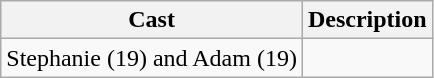<table class="wikitable">
<tr>
<th>Cast</th>
<th>Description</th>
</tr>
<tr>
<td>Stephanie (19) and Adam (19)</td>
<td></td>
</tr>
</table>
